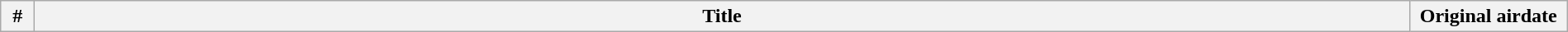<table class="wikitable plainrowheaders" style="width:100%; margin:auto;">
<tr>
<th width="20">#</th>
<th>Title</th>
<th width="120">Original airdate<br>
 



</th>
</tr>
</table>
